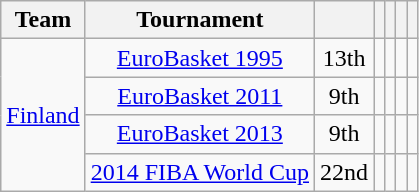<table class="wikitable" style=" text-align:center;">
<tr>
<th>Team</th>
<th>Tournament</th>
<th></th>
<th></th>
<th></th>
<th></th>
<th></th>
</tr>
<tr>
<td rowspan=5><a href='#'>Finland</a></td>
<td><a href='#'>EuroBasket 1995</a></td>
<td>13th</td>
<td></td>
<td></td>
<td></td>
<td></td>
</tr>
<tr>
<td><a href='#'>EuroBasket 2011</a></td>
<td>9th</td>
<td></td>
<td></td>
<td></td>
<td></td>
</tr>
<tr>
<td><a href='#'>EuroBasket 2013</a></td>
<td>9th</td>
<td></td>
<td></td>
<td></td>
<td></td>
</tr>
<tr>
<td><a href='#'>2014 FIBA World Cup</a></td>
<td>22nd</td>
<td></td>
<td></td>
<td></td>
<td></td>
</tr>
</table>
